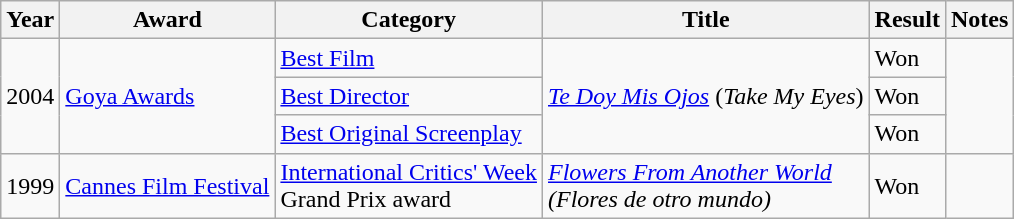<table class="wikitable">
<tr>
<th>Year</th>
<th>Award</th>
<th>Category</th>
<th>Title</th>
<th>Result</th>
<th>Notes</th>
</tr>
<tr>
<td rowspan="3">2004</td>
<td rowspan="3"><a href='#'>Goya Awards</a></td>
<td><a href='#'>Best Film</a></td>
<td rowspan="3"><em><a href='#'>Te Doy Mis Ojos</a></em> (<em>Take My Eyes</em>)</td>
<td>Won</td>
<td rowspan="3"></td>
</tr>
<tr>
<td><a href='#'>Best Director</a></td>
<td>Won</td>
</tr>
<tr>
<td><a href='#'>Best Original Screenplay</a></td>
<td>Won</td>
</tr>
<tr>
<td>1999</td>
<td><a href='#'>Cannes Film Festival</a></td>
<td><a href='#'>International Critics' Week</a><br>Grand Prix award</td>
<td><em><a href='#'>Flowers From Another World</a></em><br><em>(Flores de otro mundo)</em></td>
<td>Won</td>
<td></td>
</tr>
</table>
